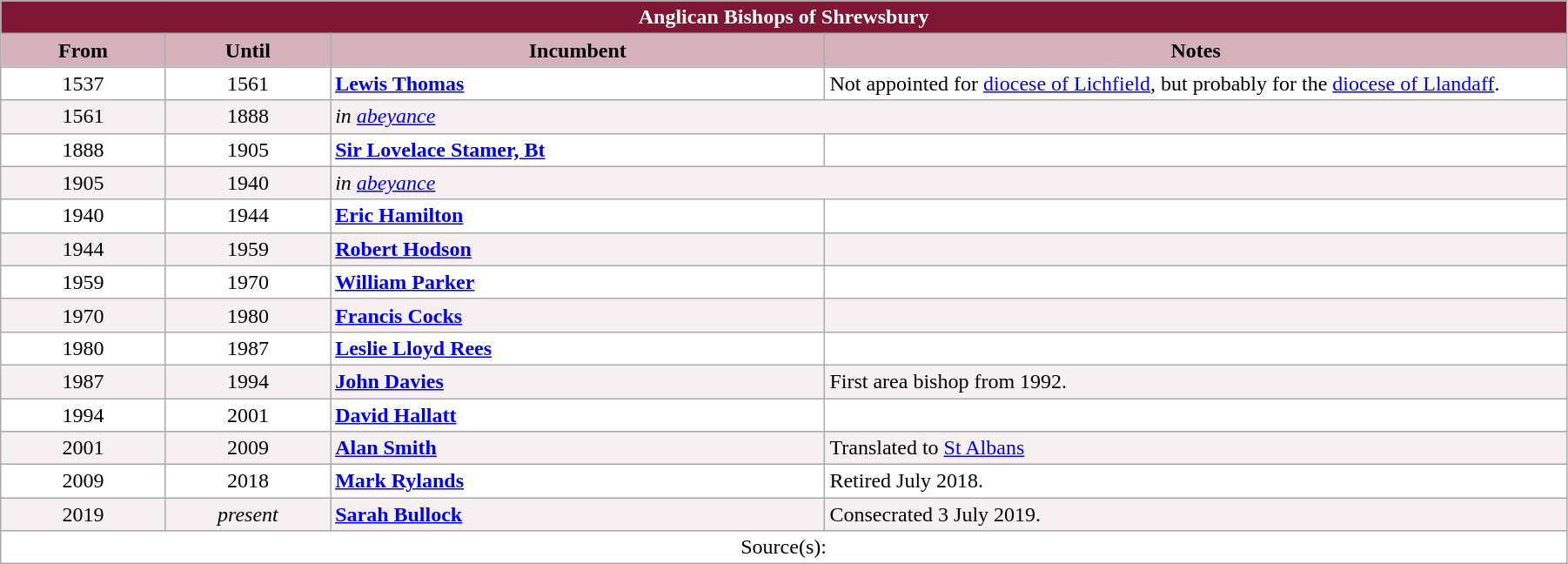<table class="wikitable" style="width:95%;" border="1" cellpadding="2">
<tr>
<th colspan="4" style="background-color: #7F1734; color: white;">Anglican Bishops of Shrewsbury</th>
</tr>
<tr valign=top>
<th style="background-color:#D4B1BB" width="10%">From</th>
<th style="background-color:#D4B1BB" width="10%">Until</th>
<th style="background-color:#D4B1BB" width="30%">Incumbent</th>
<th style="background-color:#D4B1BB" width="45%">Notes</th>
</tr>
<tr valign=top bgcolor="white">
<td align="center">1537</td>
<td align="center">1561</td>
<td><strong><a href='#'>Lewis Thomas</a></strong></td>
<td>Not appointed for <a href='#'>diocese of Lichfield</a>, but probably for the <a href='#'>diocese of Llandaff</a>.</td>
</tr>
<tr valign=top bgcolor="#F7F0F2">
<td align="center">1561</td>
<td align="center">1888</td>
<td colspan="2"><em>in <a href='#'>abeyance</a></em></td>
</tr>
<tr valign=top bgcolor="white">
<td align="center">1888</td>
<td align="center">1905</td>
<td><strong><a href='#'>Sir Lovelace Stamer, Bt</a></strong></td>
<td></td>
</tr>
<tr valign=top bgcolor="#F7F0F2">
<td align="center">1905</td>
<td align="center">1940</td>
<td colspan="2"><em>in <a href='#'>abeyance</a></em></td>
</tr>
<tr valign=top bgcolor="white">
<td align="center">1940</td>
<td align="center">1944</td>
<td><strong><a href='#'>Eric Hamilton</a></strong></td>
<td></td>
</tr>
<tr valign=top bgcolor="#F7F0F2">
<td align="center">1944</td>
<td align="center">1959</td>
<td><strong><a href='#'>Robert Hodson</a></strong></td>
<td></td>
</tr>
<tr valign=top bgcolor="white">
<td align="center">1959</td>
<td align="center">1970</td>
<td><strong><a href='#'>William Parker</a></strong></td>
<td></td>
</tr>
<tr valign=top bgcolor="#F7F0F2">
<td align="center">1970</td>
<td align="center">1980</td>
<td><strong><a href='#'>Francis Cocks</a></strong></td>
<td></td>
</tr>
<tr valign=top bgcolor="white">
<td align="center">1980</td>
<td align="center">1987</td>
<td><strong><a href='#'>Leslie Lloyd Rees</a></strong></td>
<td></td>
</tr>
<tr valign=top bgcolor="#F7F0F2">
<td align="center">1987</td>
<td align="center">1994</td>
<td><strong><a href='#'>John Davies</a></strong></td>
<td>First area bishop from 1992.</td>
</tr>
<tr valign=top bgcolor="white">
<td align="center">1994</td>
<td align="center">2001</td>
<td><strong><a href='#'>David Hallatt</a></strong></td>
<td></td>
</tr>
<tr valign=top bgcolor="#F7F0F2">
<td align="center">2001</td>
<td align="center">2009</td>
<td><strong><a href='#'>Alan Smith</a></strong></td>
<td>Translated to <a href='#'>St Albans</a></td>
</tr>
<tr valign=top bgcolor="white">
<td align="center">2009</td>
<td align="center">2018</td>
<td><strong><a href='#'>Mark Rylands</a></strong></td>
<td>Retired July 2018.</td>
</tr>
<tr valign=top bgcolor="#F7F0F2">
<td align="center">2019</td>
<td align="center"><em>present</em></td>
<td><strong><a href='#'>Sarah Bullock</a></strong></td>
<td>Consecrated 3 July 2019.</td>
</tr>
<tr valign=top bgcolor="white">
<td align="center" colspan="4">Source(s):</td>
</tr>
</table>
